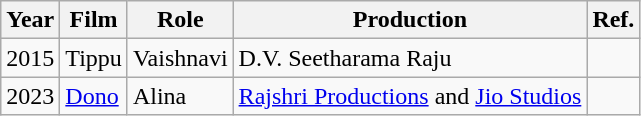<table class="wikitable">
<tr>
<th>Year</th>
<th>Film</th>
<th>Role</th>
<th>Production</th>
<th>Ref.</th>
</tr>
<tr>
<td>2015</td>
<td>Tippu</td>
<td>Vaishnavi</td>
<td>D.V. Seetharama Raju</td>
<td></td>
</tr>
<tr>
<td>2023</td>
<td><a href='#'>Dono</a></td>
<td>Alina</td>
<td><a href='#'>Rajshri Productions</a> and <a href='#'>Jio Studios</a></td>
<td></td>
</tr>
</table>
